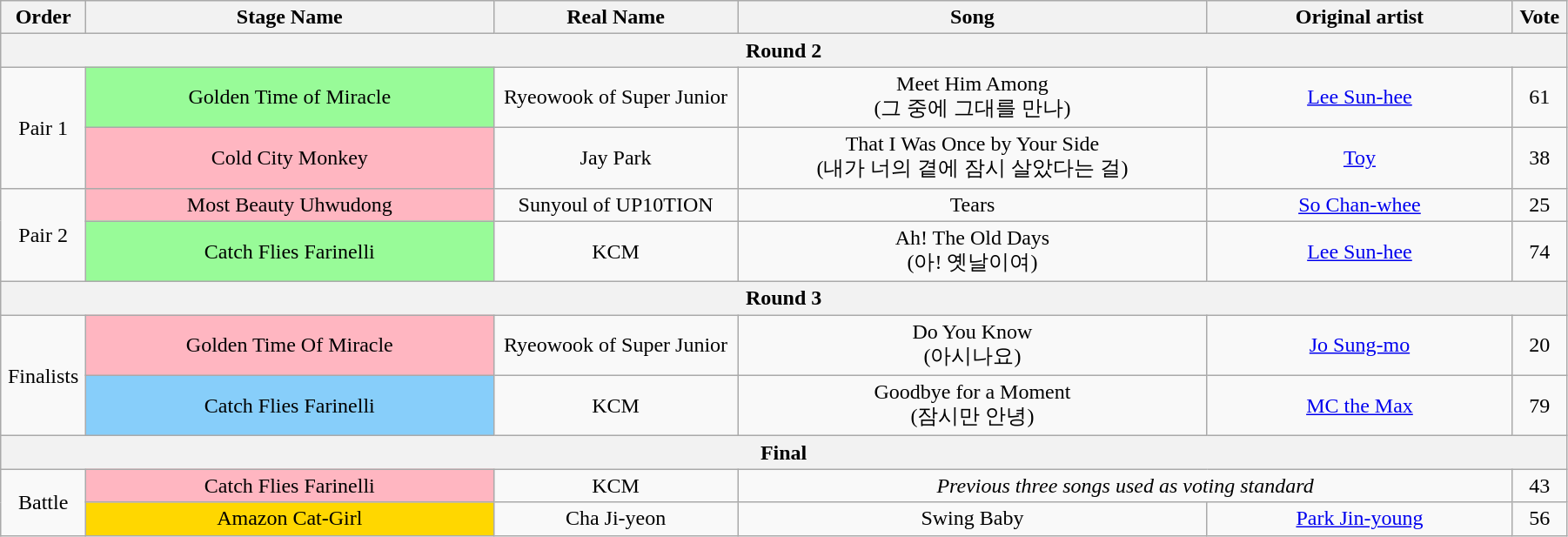<table class="wikitable" style="text-align:center; width:95%;">
<tr>
<th style="width:1%;">Order</th>
<th style="width:20%;">Stage Name</th>
<th style="width:12%;">Real Name</th>
<th style="width:23%;">Song</th>
<th style="width:15%;">Original artist</th>
<th style="width:1%;">Vote</th>
</tr>
<tr>
<th colspan=6>Round 2</th>
</tr>
<tr>
<td rowspan=2>Pair 1</td>
<td bgcolor="palegreen">Golden Time of Miracle</td>
<td>Ryeowook of Super Junior</td>
<td>Meet Him Among<br>(그 중에 그대를 만나)</td>
<td><a href='#'>Lee Sun-hee</a></td>
<td>61</td>
</tr>
<tr>
<td bgcolor="lightpink">Cold City Monkey</td>
<td>Jay Park</td>
<td>That I Was Once by Your Side<br>(내가 너의 곁에 잠시 살았다는 걸)</td>
<td><a href='#'>Toy</a></td>
<td>38</td>
</tr>
<tr>
<td rowspan=2>Pair 2</td>
<td bgcolor="lightpink">Most Beauty Uhwudong</td>
<td>Sunyoul of UP10TION</td>
<td>Tears</td>
<td><a href='#'>So Chan-whee</a></td>
<td>25</td>
</tr>
<tr>
<td bgcolor="palegreen">Catch Flies Farinelli</td>
<td>KCM</td>
<td>Ah! The Old Days<br>(아! 옛날이여)</td>
<td><a href='#'>Lee Sun-hee</a></td>
<td>74</td>
</tr>
<tr>
<th colspan=6>Round 3</th>
</tr>
<tr>
<td rowspan=2>Finalists</td>
<td bgcolor="lightpink">Golden Time Of Miracle</td>
<td>Ryeowook of Super Junior</td>
<td>Do You Know<br>(아시나요)</td>
<td><a href='#'>Jo Sung-mo</a></td>
<td>20</td>
</tr>
<tr>
<td bgcolor="lightskyblue">Catch Flies Farinelli</td>
<td>KCM</td>
<td>Goodbye for a Moment<br>(잠시만 안녕)</td>
<td><a href='#'>MC the Max</a></td>
<td>79</td>
</tr>
<tr>
<th colspan=6>Final</th>
</tr>
<tr>
<td rowspan=2>Battle</td>
<td bgcolor="lightpink">Catch Flies Farinelli</td>
<td>KCM</td>
<td colspan=2><em>Previous three songs used as voting standard</em></td>
<td>43</td>
</tr>
<tr>
<td bgcolor="gold">Amazon Cat-Girl</td>
<td>Cha Ji-yeon</td>
<td>Swing Baby</td>
<td><a href='#'>Park Jin-young</a></td>
<td>56</td>
</tr>
</table>
